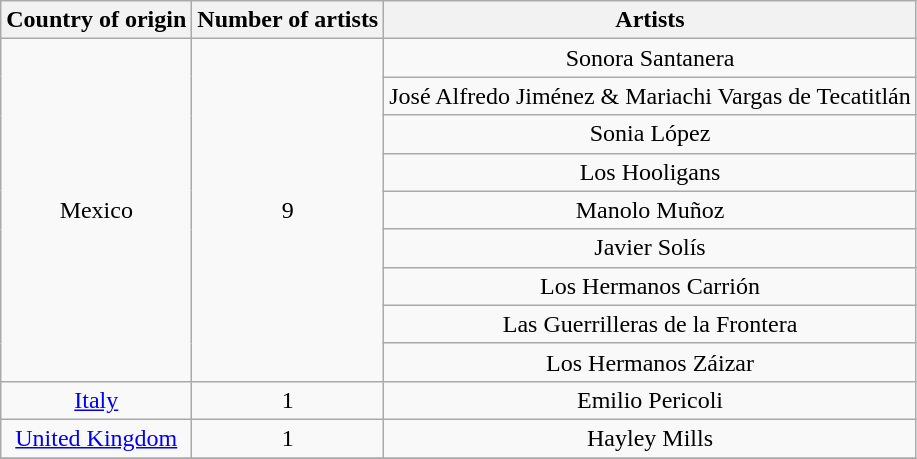<table class="wikitable">
<tr>
<th>Country of origin</th>
<th>Number of artists</th>
<th>Artists</th>
</tr>
<tr>
<td align="center" rowspan="9">Mexico</td>
<td align="center" rowspan="9">9</td>
<td align="center">Sonora Santanera</td>
</tr>
<tr>
<td align="center">José Alfredo Jiménez & Mariachi Vargas de Tecatitlán</td>
</tr>
<tr>
<td align="center">Sonia López</td>
</tr>
<tr>
<td align="center">Los Hooligans</td>
</tr>
<tr>
<td align="center">Manolo Muñoz</td>
</tr>
<tr>
<td align="center">Javier Solís</td>
</tr>
<tr>
<td align="center">Los Hermanos Carrión</td>
</tr>
<tr>
<td align="center">Las Guerrilleras de la Frontera</td>
</tr>
<tr>
<td align="center">Los Hermanos Záizar</td>
</tr>
<tr>
<td align="center"><a href='#'>Italy</a></td>
<td align="center">1</td>
<td align="center">Emilio Pericoli</td>
</tr>
<tr>
<td align="center"><a href='#'>United Kingdom</a></td>
<td align="center">1</td>
<td align="center">Hayley Mills</td>
</tr>
<tr>
</tr>
</table>
